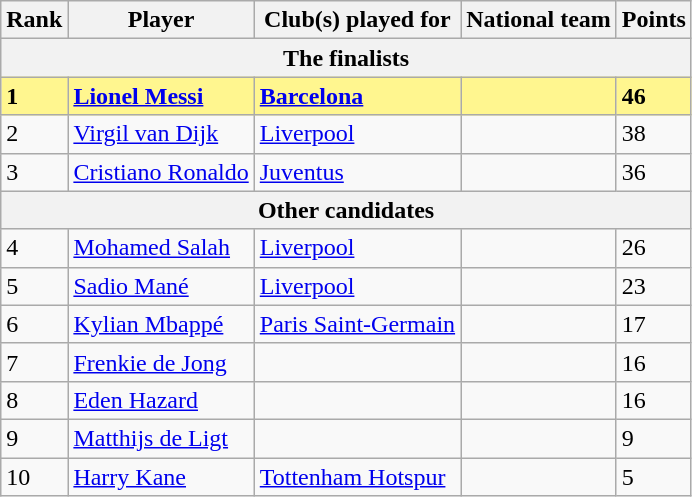<table class="wikitable plainrowheaders sortable">
<tr>
<th>Rank</th>
<th>Player</th>
<th>Club(s) played for</th>
<th>National team</th>
<th>Points</th>
</tr>
<tr>
<th colspan="5">The finalists</th>
</tr>
<tr style="background-color: #FFF68F; font-weight: bold;">
<td>1</td>
<td><a href='#'>Lionel Messi</a></td>
<td> <a href='#'>Barcelona</a></td>
<td></td>
<td>46</td>
</tr>
<tr>
<td>2</td>
<td><a href='#'>Virgil van Dijk</a></td>
<td> <a href='#'>Liverpool</a></td>
<td></td>
<td>38</td>
</tr>
<tr>
<td>3</td>
<td><a href='#'>Cristiano Ronaldo</a></td>
<td> <a href='#'>Juventus</a></td>
<td></td>
<td>36</td>
</tr>
<tr>
<th colspan="5">Other candidates</th>
</tr>
<tr>
<td>4</td>
<td><a href='#'>Mohamed Salah</a></td>
<td> <a href='#'>Liverpool</a></td>
<td></td>
<td>26</td>
</tr>
<tr>
<td>5</td>
<td><a href='#'>Sadio Mané</a></td>
<td> <a href='#'>Liverpool</a></td>
<td></td>
<td>23</td>
</tr>
<tr>
<td>6</td>
<td><a href='#'>Kylian Mbappé</a></td>
<td> <a href='#'>Paris Saint-Germain</a></td>
<td></td>
<td>17</td>
</tr>
<tr>
<td>7</td>
<td><a href='#'>Frenkie de Jong</a></td>
<td></td>
<td></td>
<td>16</td>
</tr>
<tr>
<td>8</td>
<td><a href='#'>Eden Hazard</a></td>
<td></td>
<td></td>
<td>16</td>
</tr>
<tr>
<td>9</td>
<td><a href='#'>Matthijs de Ligt</a></td>
<td></td>
<td></td>
<td>9</td>
</tr>
<tr>
<td>10</td>
<td><a href='#'>Harry Kane</a></td>
<td> <a href='#'>Tottenham Hotspur</a></td>
<td></td>
<td>5</td>
</tr>
</table>
